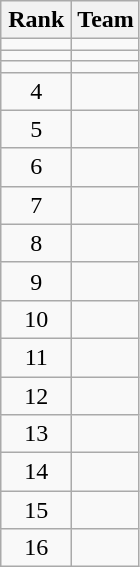<table class="wikitable" style="text-align:center">
<tr>
<th width=40>Rank</th>
<th>Team</th>
</tr>
<tr>
<td></td>
<td style="text-align:left"></td>
</tr>
<tr>
<td></td>
<td style="text-align:left"></td>
</tr>
<tr>
<td></td>
<td style="text-align:left"></td>
</tr>
<tr>
<td>4</td>
<td style="text-align:left"></td>
</tr>
<tr>
<td>5</td>
<td style="text-align:left"></td>
</tr>
<tr>
<td>6</td>
<td style="text-align:left"></td>
</tr>
<tr>
<td>7</td>
<td style="text-align:left"></td>
</tr>
<tr>
<td>8</td>
<td style="text-align:left;"></td>
</tr>
<tr>
<td>9</td>
<td style="text-align:left"></td>
</tr>
<tr>
<td>10</td>
<td style="text-align:left"></td>
</tr>
<tr>
<td>11</td>
<td style="text-align:left"></td>
</tr>
<tr>
<td>12</td>
<td style="text-align:left"></td>
</tr>
<tr>
<td>13</td>
<td style="text-align:left;"></td>
</tr>
<tr>
<td>14</td>
<td style="text-align:left"></td>
</tr>
<tr>
<td>15</td>
<td style="text-align:left"></td>
</tr>
<tr>
<td>16</td>
<td style="text-align:left;"></td>
</tr>
</table>
